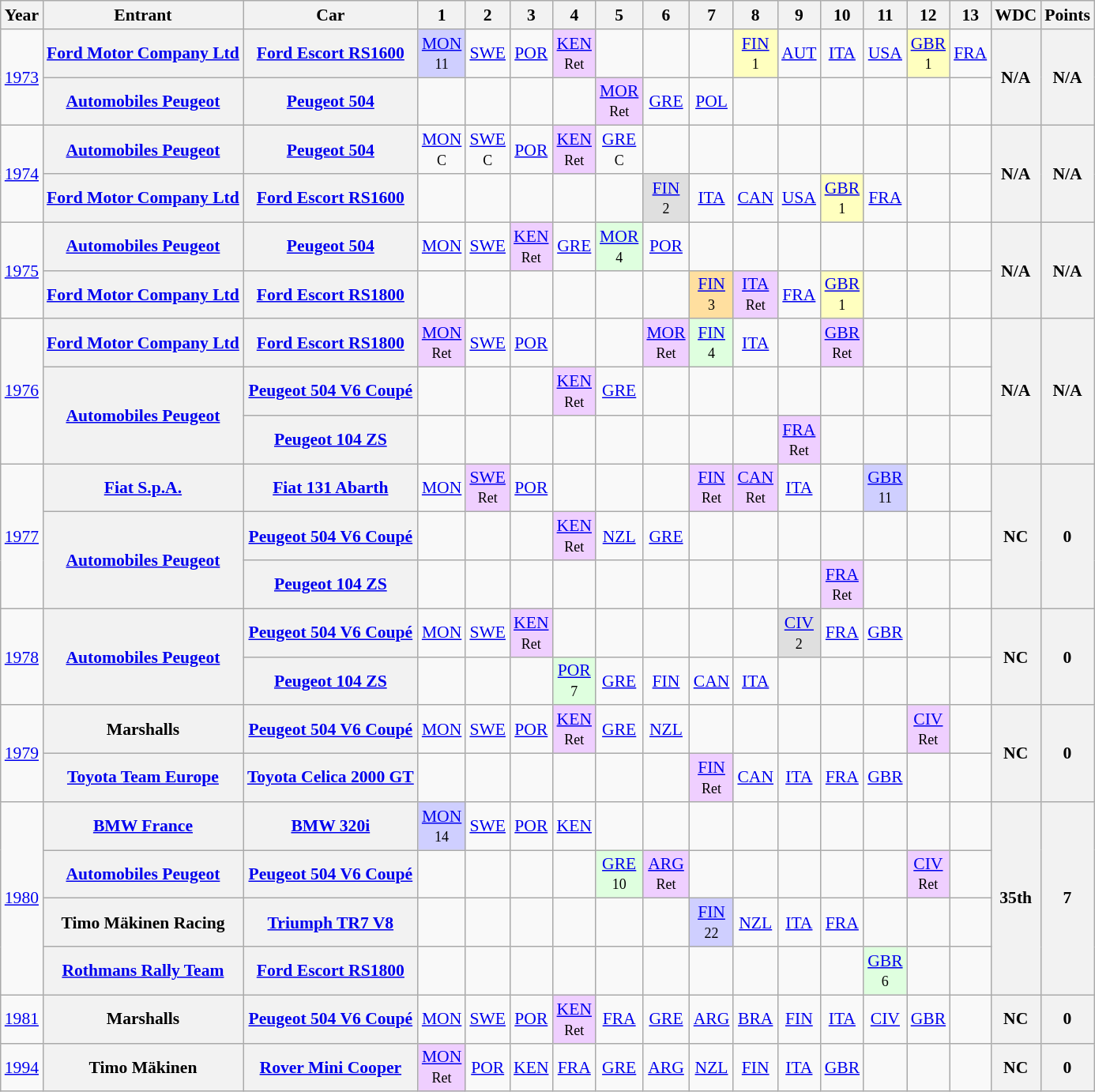<table class="wikitable" style="text-align:center; font-size:90%;">
<tr>
<th>Year</th>
<th>Entrant</th>
<th>Car</th>
<th>1</th>
<th>2</th>
<th>3</th>
<th>4</th>
<th>5</th>
<th>6</th>
<th>7</th>
<th>8</th>
<th>9</th>
<th>10</th>
<th>11</th>
<th>12</th>
<th>13</th>
<th>WDC</th>
<th>Points</th>
</tr>
<tr>
<td rowspan=2><a href='#'>1973</a></td>
<th><a href='#'>Ford Motor Company Ltd</a></th>
<th><a href='#'>Ford Escort RS1600</a></th>
<td style="background:#cfcfff;"><a href='#'>MON</a><br><small>11</small></td>
<td><a href='#'>SWE</a></td>
<td><a href='#'>POR</a></td>
<td style="background:#efcfff;"><a href='#'>KEN</a><br><small>Ret</small></td>
<td></td>
<td></td>
<td></td>
<td style="background:#ffffbf;"><a href='#'>FIN</a><br><small>1</small></td>
<td><a href='#'>AUT</a></td>
<td><a href='#'>ITA</a></td>
<td><a href='#'>USA</a></td>
<td style="background:#ffffbf;"><a href='#'>GBR</a><br><small>1</small></td>
<td><a href='#'>FRA</a></td>
<th rowspan=2>N/A</th>
<th rowspan=2>N/A</th>
</tr>
<tr>
<th><a href='#'>Automobiles Peugeot</a></th>
<th><a href='#'>Peugeot 504</a></th>
<td></td>
<td></td>
<td></td>
<td></td>
<td style="background:#efcfff;"><a href='#'>MOR</a><br><small>Ret</small></td>
<td><a href='#'>GRE</a></td>
<td><a href='#'>POL</a></td>
<td></td>
<td></td>
<td></td>
<td></td>
<td></td>
<td></td>
</tr>
<tr>
<td rowspan=2><a href='#'>1974</a></td>
<th><a href='#'>Automobiles Peugeot</a></th>
<th><a href='#'>Peugeot 504</a></th>
<td><a href='#'>MON</a><br><small>C</small></td>
<td><a href='#'>SWE</a><br><small>C</small></td>
<td><a href='#'>POR</a></td>
<td style="background:#efcfff;"><a href='#'>KEN</a><br><small>Ret</small></td>
<td><a href='#'>GRE</a><br><small>C</small></td>
<td></td>
<td></td>
<td></td>
<td></td>
<td></td>
<td></td>
<td></td>
<td></td>
<th rowspan=2>N/A</th>
<th rowspan=2>N/A</th>
</tr>
<tr>
<th><a href='#'>Ford Motor Company Ltd</a></th>
<th><a href='#'>Ford Escort RS1600</a></th>
<td></td>
<td></td>
<td></td>
<td></td>
<td></td>
<td style="background:#dfdfdf;"><a href='#'>FIN</a><br><small>2</small></td>
<td><a href='#'>ITA</a></td>
<td><a href='#'>CAN</a></td>
<td><a href='#'>USA</a></td>
<td style="background:#ffffbf;"><a href='#'>GBR</a><br><small>1</small></td>
<td><a href='#'>FRA</a></td>
<td></td>
<td></td>
</tr>
<tr>
<td rowspan=2><a href='#'>1975</a></td>
<th><a href='#'>Automobiles Peugeot</a></th>
<th><a href='#'>Peugeot 504</a></th>
<td><a href='#'>MON</a></td>
<td><a href='#'>SWE</a></td>
<td style="background:#efcfff;"><a href='#'>KEN</a><br><small>Ret</small></td>
<td><a href='#'>GRE</a></td>
<td style="background:#dfffdf;"><a href='#'>MOR</a><br><small>4</small></td>
<td><a href='#'>POR</a></td>
<td></td>
<td></td>
<td></td>
<td></td>
<td></td>
<td></td>
<td></td>
<th rowspan=2>N/A</th>
<th rowspan=2>N/A</th>
</tr>
<tr>
<th><a href='#'>Ford Motor Company Ltd</a></th>
<th><a href='#'>Ford Escort RS1800</a></th>
<td></td>
<td></td>
<td></td>
<td></td>
<td></td>
<td></td>
<td style="background:#ffdf9f;"><a href='#'>FIN</a><br><small>3</small></td>
<td style="background:#efcfff;"><a href='#'>ITA</a><br><small>Ret</small></td>
<td><a href='#'>FRA</a></td>
<td style="background:#ffffbf;"><a href='#'>GBR</a><br><small>1</small></td>
<td></td>
<td></td>
<td></td>
</tr>
<tr>
<td rowspan=3><a href='#'>1976</a></td>
<th><a href='#'>Ford Motor Company Ltd</a></th>
<th><a href='#'>Ford Escort RS1800</a></th>
<td style="background:#efcfff;"><a href='#'>MON</a><br><small>Ret</small></td>
<td><a href='#'>SWE</a></td>
<td><a href='#'>POR</a></td>
<td></td>
<td></td>
<td style="background:#efcfff;"><a href='#'>MOR</a><br><small>Ret</small></td>
<td style="background:#dfffdf;"><a href='#'>FIN</a><br><small>4</small></td>
<td><a href='#'>ITA</a></td>
<td></td>
<td style="background:#efcfff;"><a href='#'>GBR</a><br><small>Ret</small></td>
<td></td>
<td></td>
<td></td>
<th rowspan=3>N/A</th>
<th rowspan=3>N/A</th>
</tr>
<tr>
<th rowspan=2><a href='#'>Automobiles Peugeot</a></th>
<th><a href='#'>Peugeot 504 V6 Coupé</a></th>
<td></td>
<td></td>
<td></td>
<td style="background:#efcfff;"><a href='#'>KEN</a><br><small>Ret</small></td>
<td><a href='#'>GRE</a></td>
<td></td>
<td></td>
<td></td>
<td></td>
<td></td>
<td></td>
<td></td>
<td></td>
</tr>
<tr>
<th><a href='#'>Peugeot 104 ZS</a></th>
<td></td>
<td></td>
<td></td>
<td></td>
<td></td>
<td></td>
<td></td>
<td></td>
<td style="background:#efcfff;"><a href='#'>FRA</a><br><small>Ret</small></td>
<td></td>
<td></td>
<td></td>
<td></td>
</tr>
<tr>
<td rowspan=3><a href='#'>1977</a></td>
<th><a href='#'>Fiat S.p.A.</a></th>
<th><a href='#'>Fiat 131 Abarth</a></th>
<td><a href='#'>MON</a></td>
<td style="background:#efcfff;"><a href='#'>SWE</a><br><small>Ret</small></td>
<td><a href='#'>POR</a></td>
<td></td>
<td></td>
<td></td>
<td style="background:#efcfff;"><a href='#'>FIN</a><br><small>Ret</small></td>
<td style="background:#efcfff;"><a href='#'>CAN</a><br><small>Ret</small></td>
<td><a href='#'>ITA</a></td>
<td></td>
<td style="background:#cfcfff;"><a href='#'>GBR</a><br><small>11</small></td>
<td></td>
<td></td>
<th rowspan=3>NC</th>
<th rowspan=3>0</th>
</tr>
<tr>
<th rowspan=2><a href='#'>Automobiles Peugeot</a></th>
<th><a href='#'>Peugeot 504 V6 Coupé</a></th>
<td></td>
<td></td>
<td></td>
<td style="background:#efcfff;"><a href='#'>KEN</a><br><small>Ret</small></td>
<td><a href='#'>NZL</a></td>
<td><a href='#'>GRE</a></td>
<td></td>
<td></td>
<td></td>
<td></td>
<td></td>
<td></td>
<td></td>
</tr>
<tr>
<th><a href='#'>Peugeot 104 ZS</a></th>
<td></td>
<td></td>
<td></td>
<td></td>
<td></td>
<td></td>
<td></td>
<td></td>
<td></td>
<td style="background:#efcfff;"><a href='#'>FRA</a><br><small>Ret</small></td>
<td></td>
<td></td>
<td></td>
</tr>
<tr>
<td rowspan=2><a href='#'>1978</a></td>
<th rowspan=2><a href='#'>Automobiles Peugeot</a></th>
<th><a href='#'>Peugeot 504 V6 Coupé</a></th>
<td><a href='#'>MON</a></td>
<td><a href='#'>SWE</a></td>
<td style="background:#efcfff;"><a href='#'>KEN</a><br><small>Ret</small></td>
<td></td>
<td></td>
<td></td>
<td></td>
<td></td>
<td style="background:#dfdfdf;"><a href='#'>CIV</a><br><small>2</small></td>
<td><a href='#'>FRA</a></td>
<td><a href='#'>GBR</a></td>
<td></td>
<td></td>
<th rowspan=2>NC</th>
<th rowspan=2>0</th>
</tr>
<tr>
<th><a href='#'>Peugeot 104 ZS</a></th>
<td></td>
<td></td>
<td></td>
<td style="background:#dfffdf;"><a href='#'>POR</a><br><small>7</small></td>
<td><a href='#'>GRE</a></td>
<td><a href='#'>FIN</a></td>
<td><a href='#'>CAN</a></td>
<td><a href='#'>ITA</a></td>
<td></td>
<td></td>
<td></td>
<td></td>
<td></td>
</tr>
<tr>
<td rowspan=2><a href='#'>1979</a></td>
<th>Marshalls</th>
<th><a href='#'>Peugeot 504 V6 Coupé</a></th>
<td><a href='#'>MON</a></td>
<td><a href='#'>SWE</a></td>
<td><a href='#'>POR</a></td>
<td style="background:#efcfff;"><a href='#'>KEN</a><br><small>Ret</small></td>
<td><a href='#'>GRE</a></td>
<td><a href='#'>NZL</a></td>
<td></td>
<td></td>
<td></td>
<td></td>
<td></td>
<td style="background:#efcfff;"><a href='#'>CIV</a><br><small>Ret</small></td>
<td></td>
<th rowspan=2>NC</th>
<th rowspan=2>0</th>
</tr>
<tr>
<th><a href='#'>Toyota Team Europe</a></th>
<th><a href='#'>Toyota Celica 2000 GT</a></th>
<td></td>
<td></td>
<td></td>
<td></td>
<td></td>
<td></td>
<td style="background:#efcfff;"><a href='#'>FIN</a><br><small>Ret</small></td>
<td><a href='#'>CAN</a></td>
<td><a href='#'>ITA</a></td>
<td><a href='#'>FRA</a></td>
<td><a href='#'>GBR</a></td>
<td></td>
<td></td>
</tr>
<tr>
<td rowspan=4><a href='#'>1980</a></td>
<th><a href='#'>BMW France</a></th>
<th><a href='#'>BMW 320i</a></th>
<td style="background:#cfcfff;"><a href='#'>MON</a><br><small>14</small></td>
<td><a href='#'>SWE</a></td>
<td><a href='#'>POR</a></td>
<td><a href='#'>KEN</a></td>
<td></td>
<td></td>
<td></td>
<td></td>
<td></td>
<td></td>
<td></td>
<td></td>
<td></td>
<th rowspan=4>35th</th>
<th rowspan=4>7</th>
</tr>
<tr>
<th><a href='#'>Automobiles Peugeot</a></th>
<th><a href='#'>Peugeot 504 V6 Coupé</a></th>
<td></td>
<td></td>
<td></td>
<td></td>
<td style="background:#dfffdf;"><a href='#'>GRE</a><br><small>10</small></td>
<td style="background:#efcfff;"><a href='#'>ARG</a><br><small>Ret</small></td>
<td></td>
<td></td>
<td></td>
<td></td>
<td></td>
<td style="background:#efcfff;"><a href='#'>CIV</a><br><small>Ret</small></td>
<td></td>
</tr>
<tr>
<th>Timo Mäkinen Racing</th>
<th><a href='#'>Triumph TR7 V8</a></th>
<td></td>
<td></td>
<td></td>
<td></td>
<td></td>
<td></td>
<td style="background:#cfcfff;"><a href='#'>FIN</a><br><small>22</small></td>
<td><a href='#'>NZL</a></td>
<td><a href='#'>ITA</a></td>
<td><a href='#'>FRA</a></td>
<td></td>
<td></td>
<td></td>
</tr>
<tr>
<th><a href='#'>Rothmans Rally Team</a></th>
<th><a href='#'>Ford Escort RS1800</a></th>
<td></td>
<td></td>
<td></td>
<td></td>
<td></td>
<td></td>
<td></td>
<td></td>
<td></td>
<td></td>
<td style="background:#dfffdf;"><a href='#'>GBR</a><br><small>6</small></td>
<td></td>
<td></td>
</tr>
<tr>
<td><a href='#'>1981</a></td>
<th>Marshalls</th>
<th><a href='#'>Peugeot 504 V6 Coupé</a></th>
<td><a href='#'>MON</a></td>
<td><a href='#'>SWE</a></td>
<td><a href='#'>POR</a></td>
<td style="background:#efcfff;"><a href='#'>KEN</a><br><small>Ret</small></td>
<td><a href='#'>FRA</a></td>
<td><a href='#'>GRE</a></td>
<td><a href='#'>ARG</a></td>
<td><a href='#'>BRA</a></td>
<td><a href='#'>FIN</a></td>
<td><a href='#'>ITA</a></td>
<td><a href='#'>CIV</a></td>
<td><a href='#'>GBR</a></td>
<td></td>
<th>NC</th>
<th>0</th>
</tr>
<tr>
<td><a href='#'>1994</a></td>
<th>Timo Mäkinen</th>
<th><a href='#'>Rover Mini Cooper</a></th>
<td style="background:#efcfff;"><a href='#'>MON</a><br><small>Ret</small></td>
<td><a href='#'>POR</a></td>
<td><a href='#'>KEN</a></td>
<td><a href='#'>FRA</a></td>
<td><a href='#'>GRE</a></td>
<td><a href='#'>ARG</a></td>
<td><a href='#'>NZL</a></td>
<td><a href='#'>FIN</a></td>
<td><a href='#'>ITA</a></td>
<td><a href='#'>GBR</a></td>
<td></td>
<td></td>
<td></td>
<th>NC</th>
<th>0</th>
</tr>
</table>
